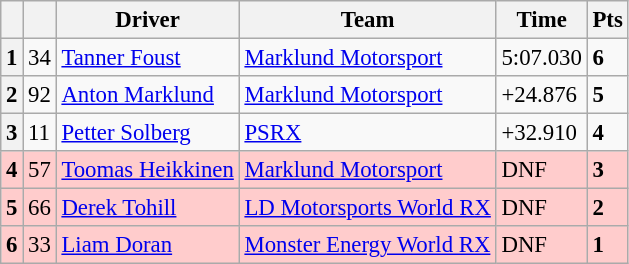<table class=wikitable style="font-size:95%">
<tr>
<th></th>
<th></th>
<th>Driver</th>
<th>Team</th>
<th>Time</th>
<th>Pts</th>
</tr>
<tr>
<th>1</th>
<td>34</td>
<td> <a href='#'>Tanner Foust</a></td>
<td><a href='#'>Marklund Motorsport</a></td>
<td>5:07.030</td>
<td><strong>6</strong></td>
</tr>
<tr>
<th>2</th>
<td>92</td>
<td> <a href='#'>Anton Marklund</a></td>
<td><a href='#'>Marklund Motorsport</a></td>
<td>+24.876</td>
<td><strong>5</strong></td>
</tr>
<tr>
<th>3</th>
<td>11</td>
<td> <a href='#'>Petter Solberg</a></td>
<td><a href='#'>PSRX</a></td>
<td>+32.910</td>
<td><strong>4</strong></td>
</tr>
<tr>
<th style="background:#ffcccc;">4</th>
<td style="background:#ffcccc;">57</td>
<td style="background:#ffcccc;"> <a href='#'>Toomas Heikkinen</a></td>
<td style="background:#ffcccc;"><a href='#'>Marklund Motorsport</a></td>
<td style="background:#ffcccc;">DNF</td>
<td style="background:#ffcccc;"><strong>3</strong></td>
</tr>
<tr>
<th style="background:#ffcccc;">5</th>
<td style="background:#ffcccc;">66</td>
<td style="background:#ffcccc;"> <a href='#'>Derek Tohill</a></td>
<td style="background:#ffcccc;"><a href='#'>LD Motorsports World RX</a></td>
<td style="background:#ffcccc;">DNF</td>
<td style="background:#ffcccc;"><strong>2</strong></td>
</tr>
<tr>
<th style="background:#ffcccc;">6</th>
<td style="background:#ffcccc;">33</td>
<td style="background:#ffcccc;"> <a href='#'>Liam Doran</a></td>
<td style="background:#ffcccc;"><a href='#'>Monster Energy World RX</a></td>
<td style="background:#ffcccc;">DNF</td>
<td style="background:#ffcccc;"><strong>1</strong></td>
</tr>
</table>
